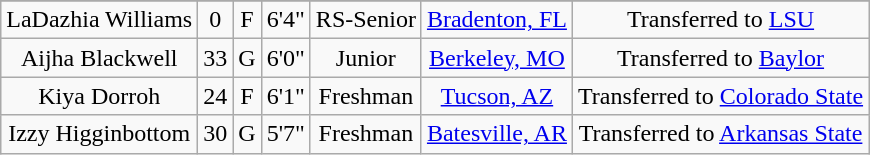<table class="wikitable sortable" style="text-align: center">
<tr align=center>
</tr>
<tr>
<td>LaDazhia Williams</td>
<td>0</td>
<td>F</td>
<td>6'4"</td>
<td>RS-Senior</td>
<td><a href='#'>Bradenton, FL</a></td>
<td>Transferred to <a href='#'>LSU</a></td>
</tr>
<tr>
<td>Aijha Blackwell</td>
<td>33</td>
<td>G</td>
<td>6'0"</td>
<td>Junior</td>
<td><a href='#'>Berkeley, MO</a></td>
<td>Transferred to <a href='#'>Baylor</a></td>
</tr>
<tr>
<td>Kiya Dorroh</td>
<td>24</td>
<td>F</td>
<td>6'1"</td>
<td>Freshman</td>
<td><a href='#'>Tucson, AZ</a></td>
<td>Transferred to <a href='#'>Colorado State</a></td>
</tr>
<tr>
<td>Izzy Higginbottom</td>
<td>30</td>
<td>G</td>
<td>5'7"</td>
<td>Freshman</td>
<td><a href='#'>Batesville, AR</a></td>
<td>Transferred to <a href='#'>Arkansas State</a></td>
</tr>
</table>
